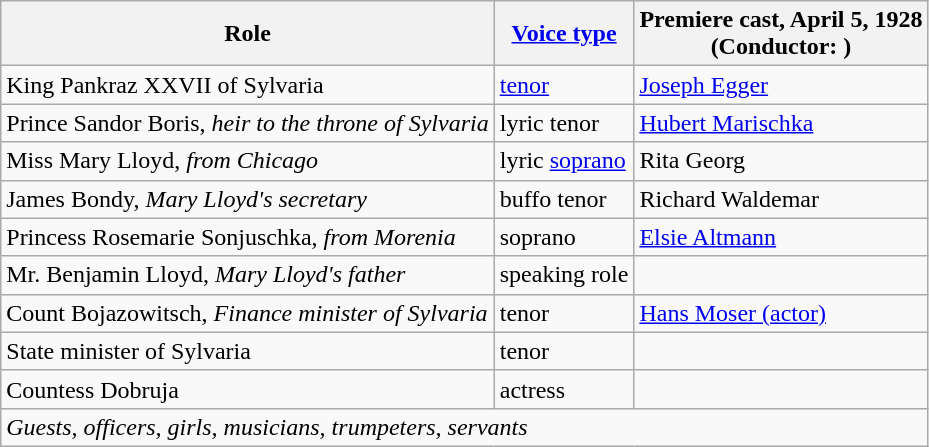<table class="wikitable">
<tr>
<th>Role</th>
<th><a href='#'>Voice type</a></th>
<th>Premiere cast, April 5, 1928<br>(Conductor: )</th>
</tr>
<tr>
<td>King Pankraz XXVII of Sylvaria</td>
<td><a href='#'>tenor</a></td>
<td><a href='#'>Joseph Egger</a></td>
</tr>
<tr>
<td>Prince Sandor Boris, <em>heir to the throne of Sylvaria</em></td>
<td>lyric tenor</td>
<td><a href='#'>Hubert Marischka</a></td>
</tr>
<tr>
<td>Miss Mary Lloyd, <em>from Chicago</em></td>
<td>lyric <a href='#'>soprano</a></td>
<td>Rita Georg</td>
</tr>
<tr>
<td>James Bondy, <em>Mary Lloyd's secretary</em></td>
<td>buffo tenor</td>
<td>Richard Waldemar</td>
</tr>
<tr>
<td>Princess Rosemarie Sonjuschka, <em>from Morenia</em></td>
<td>soprano</td>
<td><a href='#'>Elsie Altmann</a></td>
</tr>
<tr>
<td>Mr. Benjamin Lloyd, <em>Mary Lloyd's father </em></td>
<td>speaking role</td>
<td></td>
</tr>
<tr>
<td>Count Bojazowitsch, <em>Finance minister of Sylvaria</em></td>
<td>tenor</td>
<td><a href='#'>Hans Moser (actor)</a></td>
</tr>
<tr>
<td>State minister of Sylvaria</td>
<td>tenor</td>
<td></td>
</tr>
<tr>
<td>Countess Dobruja</td>
<td>actress</td>
<td></td>
</tr>
<tr>
<td colspan="3"><em>Guests, officers, girls, musicians, trumpeters, servants</em></td>
</tr>
</table>
